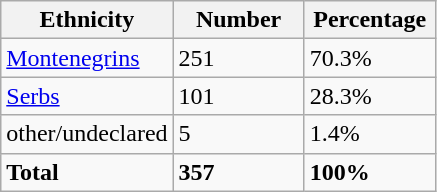<table class="wikitable">
<tr>
<th width="100px">Ethnicity</th>
<th width="80px">Number</th>
<th width="80px">Percentage</th>
</tr>
<tr>
<td><a href='#'>Montenegrins</a></td>
<td>251</td>
<td>70.3%</td>
</tr>
<tr>
<td><a href='#'>Serbs</a></td>
<td>101</td>
<td>28.3%</td>
</tr>
<tr>
<td>other/undeclared</td>
<td>5</td>
<td>1.4%</td>
</tr>
<tr>
<td><strong>Total</strong></td>
<td><strong>357</strong></td>
<td><strong>100%</strong></td>
</tr>
</table>
